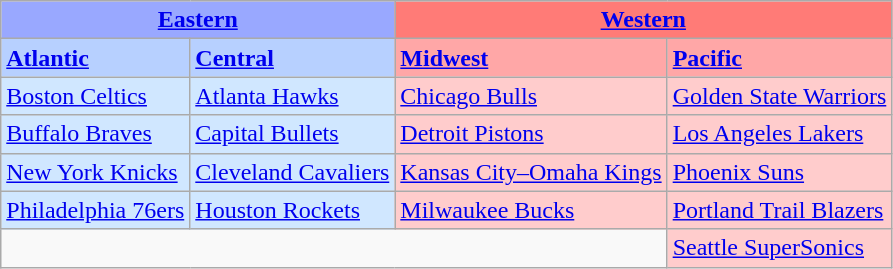<table class="wikitable">
<tr>
<th colspan="2" style="background-color: #99A8FF;"><a href='#'>Eastern</a></th>
<th colspan="2" style="background-color: #FF7B77;"><a href='#'>Western</a></th>
</tr>
<tr>
<td style="background-color: #B7D0FF;"><strong><a href='#'>Atlantic</a></strong></td>
<td style="background-color: #B7D0FF;"><strong><a href='#'>Central</a></strong></td>
<td style="background-color: #FFA7A7;"><strong><a href='#'>Midwest</a></strong></td>
<td style="background-color: #FFA7A7;"><strong><a href='#'>Pacific</a></strong></td>
</tr>
<tr>
<td style="background-color: #D0E7FF;"><a href='#'>Boston Celtics</a></td>
<td style="background-color: #D0E7FF;"><a href='#'>Atlanta Hawks</a></td>
<td style="background-color: #FFCCCC;"><a href='#'>Chicago Bulls</a></td>
<td style="background-color: #FFCCCC;"><a href='#'>Golden State Warriors</a></td>
</tr>
<tr>
<td style="background-color: #D0E7FF;"><a href='#'>Buffalo Braves</a></td>
<td style="background-color: #D0E7FF;"><a href='#'>Capital Bullets</a></td>
<td style="background-color: #FFCCCC;"><a href='#'>Detroit Pistons</a></td>
<td style="background-color: #FFCCCC;"><a href='#'>Los Angeles Lakers</a></td>
</tr>
<tr>
<td style="background-color: #D0E7FF;"><a href='#'>New York Knicks</a></td>
<td style="background-color: #D0E7FF;"><a href='#'>Cleveland Cavaliers</a></td>
<td style="background-color: #FFCCCC;"><a href='#'>Kansas City–Omaha Kings</a></td>
<td style="background-color: #FFCCCC;"><a href='#'>Phoenix Suns</a></td>
</tr>
<tr>
<td style="background-color: #D0E7FF;"><a href='#'>Philadelphia 76ers</a></td>
<td style="background-color: #D0E7FF;"><a href='#'>Houston Rockets</a></td>
<td style="background-color: #FFCCCC;"><a href='#'>Milwaukee Bucks</a></td>
<td style="background-color: #FFCCCC;"><a href='#'>Portland Trail Blazers</a></td>
</tr>
<tr>
<td colspan="3"> </td>
<td style="background-color: #FFCCCC;"><a href='#'>Seattle SuperSonics</a></td>
</tr>
</table>
